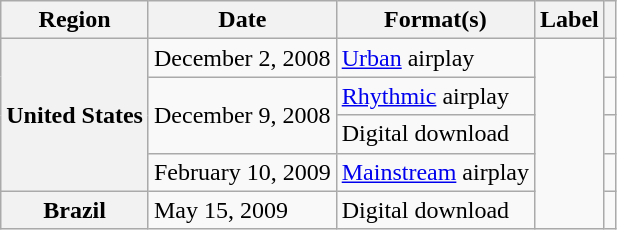<table class="wikitable plainrowheaders">
<tr>
<th scope="col">Region</th>
<th scope="col">Date</th>
<th scope="col">Format(s)</th>
<th scope="col">Label</th>
<th scope="col"></th>
</tr>
<tr>
<th scope="row" rowspan="4">United States</th>
<td>December 2, 2008</td>
<td><a href='#'>Urban</a> airplay</td>
<td rowspan="5"></td>
<td></td>
</tr>
<tr>
<td rowspan="2">December 9, 2008</td>
<td><a href='#'>Rhythmic</a> airplay</td>
<td></td>
</tr>
<tr>
<td>Digital download</td>
<td></td>
</tr>
<tr>
<td>February 10, 2009</td>
<td><a href='#'>Mainstream</a> airplay</td>
<td></td>
</tr>
<tr>
<th scope="row">Brazil</th>
<td>May 15, 2009</td>
<td>Digital download</td>
<td></td>
</tr>
</table>
